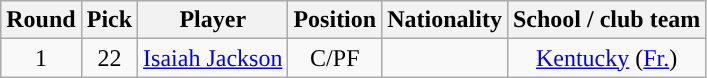<table class="wikitable sortable sortable">
<tr>
<th>Round</th>
<th>Pick</th>
<th>Player</th>
<th>Position</th>
<th>Nationality</th>
<th>School / club team</th>
</tr>
<tr style="text-align: center">
<td>1</td>
<td>22</td>
<td><a href='#'>Isaiah Jackson</a></td>
<td>C/PF</td>
<td></td>
<td><a href='#'>Kentucky</a> (<a href='#'>Fr.</a>)</td>
</tr>
</table>
